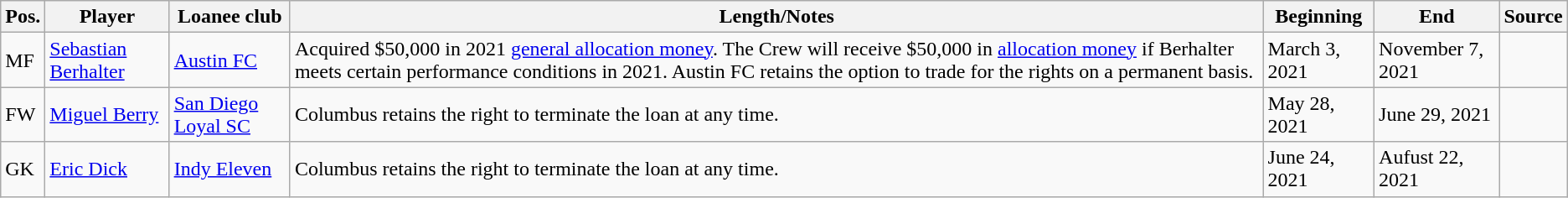<table class="wikitable sortable" style="text-align: left">
<tr>
<th><strong>Pos.</strong></th>
<th><strong>Player</strong></th>
<th><strong>Loanee club</strong></th>
<th><strong>Length/Notes</strong></th>
<th><strong>Beginning</strong></th>
<th><strong>End</strong></th>
<th><strong>Source</strong></th>
</tr>
<tr>
<td>MF</td>
<td> <a href='#'>Sebastian Berhalter</a></td>
<td> <a href='#'>Austin FC</a></td>
<td>Acquired $50,000 in 2021 <a href='#'>general allocation money</a>. The Crew will receive $50,000 in <a href='#'>allocation money</a> if Berhalter meets certain performance conditions in 2021. Austin FC retains the option to trade for the rights on a permanent basis.</td>
<td>March 3, 2021</td>
<td>November 7, 2021</td>
<td align=center></td>
</tr>
<tr>
<td>FW</td>
<td> <a href='#'>Miguel Berry</a></td>
<td> <a href='#'>San Diego Loyal SC</a></td>
<td>Columbus retains the right to terminate the loan at any time.</td>
<td>May 28, 2021</td>
<td>June 29, 2021</td>
<td align=center></td>
</tr>
<tr>
<td>GK</td>
<td> <a href='#'>Eric Dick</a></td>
<td> <a href='#'>Indy Eleven</a></td>
<td>Columbus retains the right to terminate the loan at any time.</td>
<td>June 24, 2021</td>
<td>Aufust 22, 2021</td>
<td align=center></td>
</tr>
</table>
